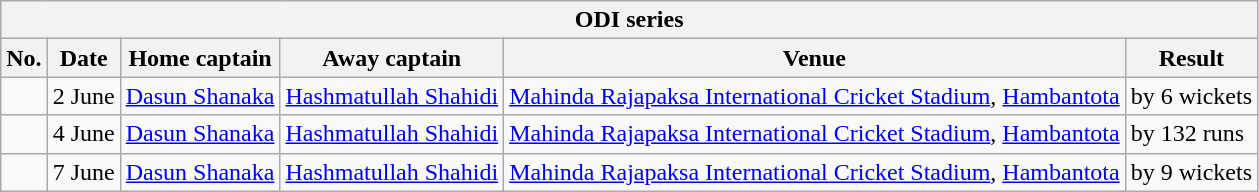<table class="wikitable">
<tr>
<th colspan="9">ODI series</th>
</tr>
<tr>
<th>No.</th>
<th>Date</th>
<th>Home captain</th>
<th>Away captain</th>
<th>Venue</th>
<th>Result</th>
</tr>
<tr>
<td></td>
<td>2 June</td>
<td><a href='#'>Dasun Shanaka</a></td>
<td><a href='#'>Hashmatullah Shahidi</a></td>
<td><a href='#'>Mahinda Rajapaksa International Cricket Stadium</a>, <a href='#'>Hambantota</a></td>
<td> by 6 wickets</td>
</tr>
<tr>
<td></td>
<td>4 June</td>
<td><a href='#'>Dasun Shanaka</a></td>
<td><a href='#'>Hashmatullah Shahidi</a></td>
<td><a href='#'>Mahinda Rajapaksa International Cricket Stadium</a>, <a href='#'>Hambantota</a></td>
<td> by 132 runs</td>
</tr>
<tr>
<td></td>
<td>7 June</td>
<td><a href='#'>Dasun Shanaka</a></td>
<td><a href='#'>Hashmatullah Shahidi</a></td>
<td><a href='#'>Mahinda Rajapaksa International Cricket Stadium</a>, <a href='#'>Hambantota</a></td>
<td> by 9 wickets</td>
</tr>
</table>
